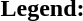<table class="toccolours" style="font-size:100%; white-space:nowrap;">
<tr>
<td><strong>Legend:</strong></td>
<td>      </td>
</tr>
<tr>
<td></td>
</tr>
<tr>
<td></td>
</tr>
</table>
